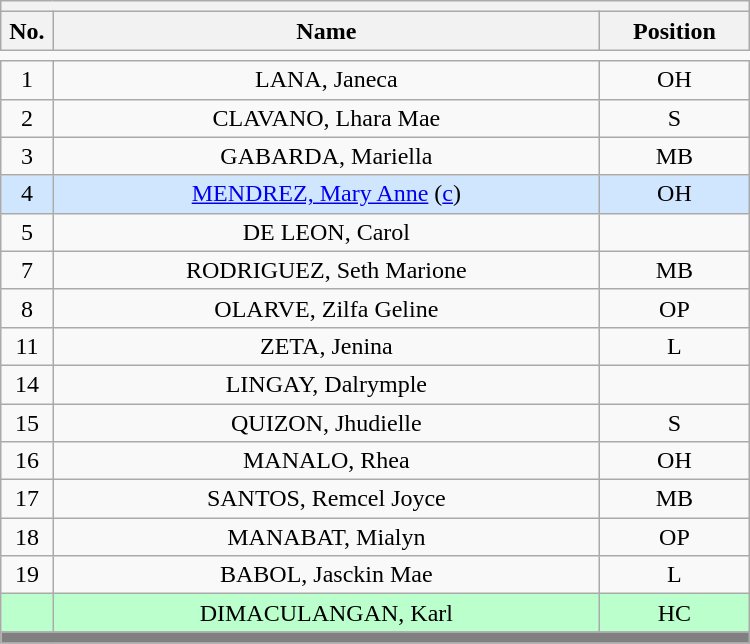<table class='wikitable mw-collapsible mw-collapsed' style="text-align: center; width: 500px; border: none">
<tr>
<th style='text-align: left;' colspan=3></th>
</tr>
<tr>
<th style='width: 7%;'>No.</th>
<th>Name</th>
<th style='width: 20%;'>Position</th>
</tr>
<tr>
<td style='border: none;'></td>
</tr>
<tr>
<td>1</td>
<td>LANA, Janeca</td>
<td>OH</td>
</tr>
<tr>
<td>2</td>
<td>CLAVANO, Lhara Mae</td>
<td>S</td>
</tr>
<tr>
<td>3</td>
<td>GABARDA, Mariella</td>
<td>MB</td>
</tr>
<tr bgcolor=#D0E6FF>
<td>4</td>
<td><a href='#'>MENDREZ, Mary Anne</a> (<a href='#'>c</a>)</td>
<td>OH</td>
</tr>
<tr>
<td>5</td>
<td>DE LEON, Carol</td>
<td></td>
</tr>
<tr>
<td>7</td>
<td>RODRIGUEZ, Seth Marione</td>
<td>MB</td>
</tr>
<tr>
<td>8</td>
<td>OLARVE, Zilfa Geline</td>
<td>OP</td>
</tr>
<tr>
<td>11</td>
<td>ZETA, Jenina</td>
<td>L</td>
</tr>
<tr>
<td>14</td>
<td>LINGAY, Dalrymple</td>
<td></td>
</tr>
<tr>
<td>15</td>
<td>QUIZON, Jhudielle</td>
<td>S</td>
</tr>
<tr>
<td>16</td>
<td>MANALO, Rhea</td>
<td>OH</td>
</tr>
<tr>
<td>17</td>
<td>SANTOS, Remcel Joyce</td>
<td>MB</td>
</tr>
<tr>
<td>18</td>
<td>MANABAT, Mialyn</td>
<td>OP</td>
</tr>
<tr>
<td>19</td>
<td>BABOL, Jasckin Mae</td>
<td>L</td>
</tr>
<tr bgcolor=#BBFFCC>
<td></td>
<td>DIMACULANGAN, Karl</td>
<td>HC</td>
</tr>
<tr>
<th style='background: grey;' colspan=3></th>
</tr>
</table>
